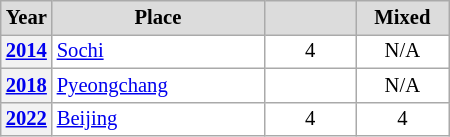<table class="wikitable plainrowheaders" style="background:#fff; font-size:86%; line-height:16px; border:gray solid 1px; border-collapse:collapse;">
<tr style="background:#ccc; text-align:center;">
<th scope="col" style="background:#dcdcdc; width:25px;">Year</th>
<th scope="col" style="background:#dcdcdc; width:135px;">Place</th>
<th scope="col" style="background:#dcdcdc; width:55px;"></th>
<th scope="col" style="background:#dcdcdc; width:55px;">Mixed</th>
</tr>
<tr>
<th scope=row align=center><a href='#'>2014</a></th>
<td align=left> <a href='#'>Sochi</a></td>
<td align=center>4</td>
<td align=center>N/A</td>
</tr>
<tr>
<th scope=row align=center><a href='#'>2018</a></th>
<td align=left> <a href='#'>Pyeongchang</a></td>
<td align=center></td>
<td align=center>N/A</td>
</tr>
<tr>
<th scope=row align=center><a href='#'>2022</a></th>
<td align=left> <a href='#'>Beijing</a></td>
<td align=center>4</td>
<td align=center>4</td>
</tr>
</table>
